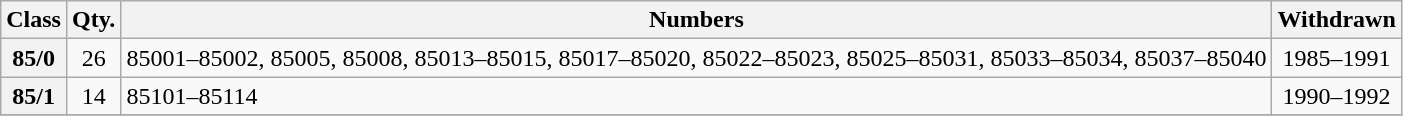<table class="wikitable">
<tr>
<th>Class</th>
<th>Qty.</th>
<th>Numbers</th>
<th>Withdrawn</th>
</tr>
<tr>
<th>85/0</th>
<td align=center>26</td>
<td>85001–85002, 85005, 85008, 85013–85015, 85017–85020, 85022–85023, 85025–85031, 85033–85034, 85037–85040</td>
<td align=center>1985–1991</td>
</tr>
<tr>
<th>85/1</th>
<td align=center>14</td>
<td>85101–85114</td>
<td align=center>1990–1992</td>
</tr>
<tr>
</tr>
</table>
